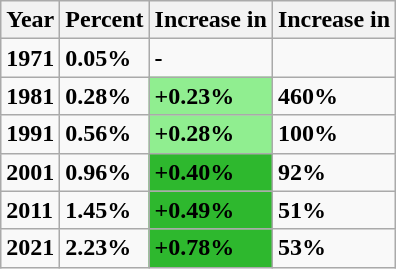<table class="wikitable collapsible">
<tr>
<th><strong>Year</strong></th>
<th><strong>Percent</strong></th>
<th>Increase in </th>
<th><strong>Increase in</strong> </th>
</tr>
<tr>
<td><strong>1971</strong></td>
<td><strong>0.05%</strong></td>
<td><strong>-</strong></td>
<td></td>
</tr>
<tr>
<td><strong>1981</strong></td>
<td><strong>0.28%</strong></td>
<td style="background: lightgreen"><strong>+0.23%</strong></td>
<td><strong>460%</strong></td>
</tr>
<tr>
<td><strong>1991</strong></td>
<td><strong>0.56%</strong></td>
<td style="background: lightgreen"><strong>+0.28%</strong></td>
<td><strong>100%</strong></td>
</tr>
<tr>
<td><strong>2001</strong></td>
<td><strong>0.96%</strong></td>
<td style="background: #2EB82E"><strong>+0.40%</strong></td>
<td><strong>92%</strong></td>
</tr>
<tr>
<td><strong>2011</strong></td>
<td><strong>1.45%</strong></td>
<td style="background: #2EB82E"><strong>+0.49%</strong></td>
<td><strong>51%</strong></td>
</tr>
<tr>
<td><strong>2021</strong></td>
<td><strong>2.23%</strong></td>
<td style="background: #2EB82E"><strong>+0.78%</strong></td>
<td><strong>53%</strong></td>
</tr>
</table>
